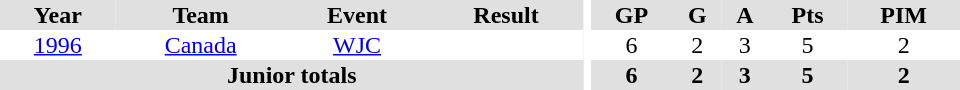<table border="0" cellpadding="1" cellspacing="0" ID="Table3" style="text-align:center; width:40em">
<tr ALIGN="center" bgcolor="#e0e0e0">
<th>Year</th>
<th>Team</th>
<th>Event</th>
<th>Result</th>
<th rowspan="99" bgcolor="#ffffff"></th>
<th>GP</th>
<th>G</th>
<th>A</th>
<th>Pts</th>
<th>PIM</th>
</tr>
<tr>
<td><a href='#'>1996</a></td>
<td><a href='#'>Canada</a></td>
<td><a href='#'>WJC</a></td>
<td></td>
<td>6</td>
<td>2</td>
<td>3</td>
<td>5</td>
<td>2</td>
</tr>
<tr bgcolor="#e0e0e0">
<th colspan="4">Junior totals</th>
<th>6</th>
<th>2</th>
<th>3</th>
<th>5</th>
<th>2</th>
</tr>
</table>
